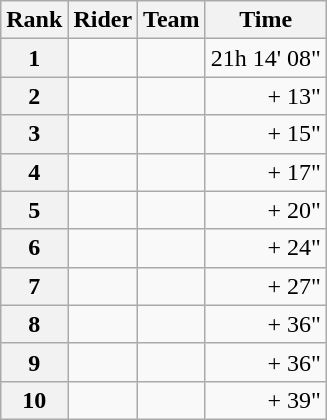<table class="wikitable" margin-bottom:0;">
<tr>
<th scope="col">Rank</th>
<th scope="col">Rider</th>
<th scope="col">Team</th>
<th scope="col">Time</th>
</tr>
<tr>
<th scope="row">1</th>
<td> </td>
<td></td>
<td align="right">21h 14' 08"</td>
</tr>
<tr>
<th scope="row">2</th>
<td></td>
<td></td>
<td align="right">+ 13"</td>
</tr>
<tr>
<th scope="row">3</th>
<td></td>
<td></td>
<td align="right">+ 15"</td>
</tr>
<tr>
<th scope="row">4</th>
<td> </td>
<td></td>
<td align="right">+ 17"</td>
</tr>
<tr>
<th scope="row">5</th>
<td></td>
<td></td>
<td align="right">+ 20"</td>
</tr>
<tr>
<th scope="row">6</th>
<td></td>
<td></td>
<td align="right">+ 24"</td>
</tr>
<tr>
<th scope="row">7</th>
<td></td>
<td></td>
<td align="right">+ 27"</td>
</tr>
<tr>
<th scope="row">8</th>
<td></td>
<td></td>
<td align="right">+ 36"</td>
</tr>
<tr>
<th scope="row">9</th>
<td> </td>
<td></td>
<td align="right">+ 36"</td>
</tr>
<tr>
<th scope="row">10</th>
<td></td>
<td></td>
<td align="right">+ 39"</td>
</tr>
</table>
